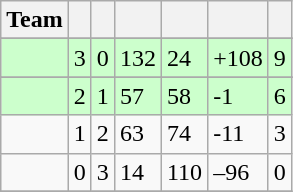<table class="wikitable">
<tr>
<th>Team</th>
<th></th>
<th></th>
<th></th>
<th></th>
<th></th>
<th></th>
</tr>
<tr>
</tr>
<tr bgcolor=#cfc>
<td></td>
<td>3</td>
<td>0</td>
<td>132</td>
<td>24</td>
<td>+108</td>
<td>9</td>
</tr>
<tr>
</tr>
<tr bgcolor=#cfc>
<td></td>
<td>2</td>
<td>1</td>
<td>57</td>
<td>58</td>
<td>-1</td>
<td>6</td>
</tr>
<tr>
<td></td>
<td>1</td>
<td>2</td>
<td>63</td>
<td>74</td>
<td>-11</td>
<td>3</td>
</tr>
<tr>
<td></td>
<td>0</td>
<td>3</td>
<td>14</td>
<td>110</td>
<td>–96</td>
<td>0</td>
</tr>
<tr>
</tr>
</table>
